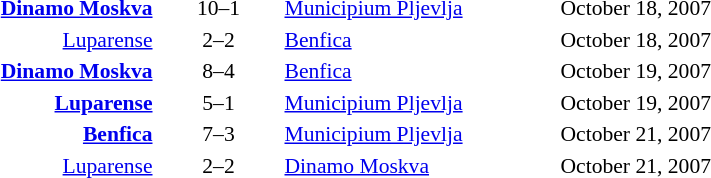<table style="text-align:center; font-size:90%">
<tr>
<th width=180></th>
<th width=80></th>
<th width=180></th>
<th width=200></th>
</tr>
<tr>
<td align=right><strong><a href='#'>Dinamo Moskva</a></strong> </td>
<td>10–1</td>
<td align=left> <a href='#'>Municipium Pljevlja</a></td>
<td align=left>October 18, 2007</td>
</tr>
<tr>
<td align=right><a href='#'>Luparense</a> </td>
<td>2–2</td>
<td align=left> <a href='#'>Benfica</a></td>
<td align=left>October 18, 2007</td>
</tr>
<tr>
<td align=right><strong><a href='#'>Dinamo Moskva</a></strong> </td>
<td>8–4</td>
<td align=left> <a href='#'>Benfica</a></td>
<td align=left>October 19, 2007</td>
</tr>
<tr>
<td align=right><strong><a href='#'>Luparense</a></strong> </td>
<td>5–1</td>
<td align=left> <a href='#'>Municipium Pljevlja</a></td>
<td align=left>October 19, 2007</td>
</tr>
<tr>
<td align=right><strong><a href='#'>Benfica</a></strong> </td>
<td>7–3</td>
<td align=left> <a href='#'>Municipium Pljevlja</a></td>
<td align=left>October 21, 2007</td>
</tr>
<tr>
<td align=right><a href='#'>Luparense</a> </td>
<td>2–2</td>
<td align=left> <a href='#'>Dinamo Moskva</a></td>
<td align=left>October 21, 2007</td>
</tr>
</table>
